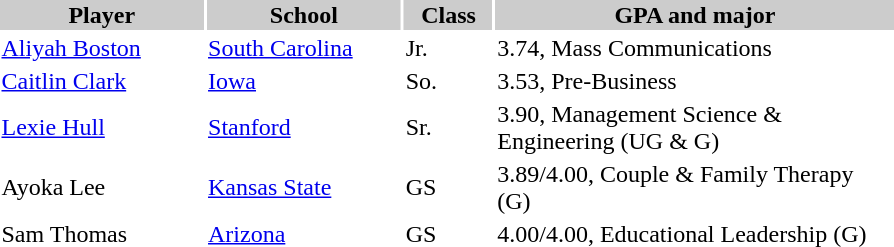<table style="width:600px" "border:'1' 'solid' 'gray' ">
<tr>
<th style="background:#ccc; width:23%;">Player</th>
<th style="background:#ccc; width:22%;">School</th>
<th style="background:#ccc; width:10%;">Class</th>
<th style="background:#ccc; width:45%;">GPA and major</th>
</tr>
<tr>
<td><a href='#'>Aliyah Boston</a></td>
<td><a href='#'>South Carolina</a></td>
<td>Jr.</td>
<td>3.74, Mass Communications</td>
</tr>
<tr>
<td><a href='#'>Caitlin Clark</a></td>
<td><a href='#'>Iowa</a></td>
<td>So.</td>
<td>3.53, Pre-Business</td>
</tr>
<tr>
<td><a href='#'>Lexie Hull</a></td>
<td><a href='#'>Stanford</a></td>
<td>Sr.</td>
<td>3.90, Management Science & Engineering (UG & G)</td>
</tr>
<tr>
<td>Ayoka Lee</td>
<td><a href='#'>Kansas State</a></td>
<td>GS</td>
<td>3.89/4.00, Couple & Family Therapy (G)</td>
</tr>
<tr>
<td>Sam Thomas</td>
<td><a href='#'>Arizona</a></td>
<td>GS</td>
<td>4.00/4.00, Educational Leadership (G)</td>
</tr>
</table>
